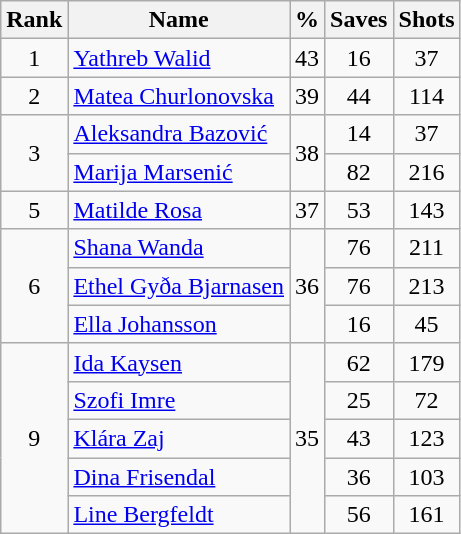<table class="wikitable" style="text-align: center;">
<tr>
<th>Rank</th>
<th>Name</th>
<th>%</th>
<th>Saves</th>
<th>Shots</th>
</tr>
<tr>
<td>1</td>
<td align="left"> <a href='#'>Yathreb Walid</a></td>
<td>43</td>
<td>16</td>
<td>37</td>
</tr>
<tr>
<td>2</td>
<td align="left"> <a href='#'>Matea Churlonovska</a></td>
<td>39</td>
<td>44</td>
<td>114</td>
</tr>
<tr>
<td rowspan=2>3</td>
<td align="left"> <a href='#'>Aleksandra Bazović</a></td>
<td rowspan=2>38</td>
<td>14</td>
<td>37</td>
</tr>
<tr>
<td align="left"> <a href='#'>Marija Marsenić</a></td>
<td>82</td>
<td>216</td>
</tr>
<tr>
<td>5</td>
<td align="left"> <a href='#'>Matilde Rosa</a></td>
<td>37</td>
<td>53</td>
<td>143</td>
</tr>
<tr>
<td rowspan=3>6</td>
<td align="left"> <a href='#'>Shana Wanda</a></td>
<td rowspan=3>36</td>
<td>76</td>
<td>211</td>
</tr>
<tr>
<td align="left"> <a href='#'>Ethel Gyða Bjarnasen</a></td>
<td>76</td>
<td>213</td>
</tr>
<tr>
<td align="left"> <a href='#'>Ella Johansson</a></td>
<td>16</td>
<td>45</td>
</tr>
<tr>
<td rowspan=5>9</td>
<td align="left"> <a href='#'>Ida Kaysen</a></td>
<td rowspan=5>35</td>
<td>62</td>
<td>179</td>
</tr>
<tr>
<td align="left"> <a href='#'>Szofi Imre</a></td>
<td>25</td>
<td>72</td>
</tr>
<tr>
<td align="left"> <a href='#'>Klára Zaj</a></td>
<td>43</td>
<td>123</td>
</tr>
<tr>
<td align="left"> <a href='#'>Dina Frisendal</a></td>
<td>36</td>
<td>103</td>
</tr>
<tr>
<td align="left"> <a href='#'>Line Bergfeldt</a></td>
<td>56</td>
<td>161</td>
</tr>
</table>
